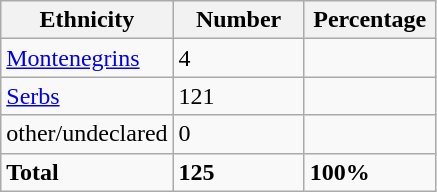<table class="wikitable">
<tr>
<th width="100px">Ethnicity</th>
<th width="80px">Number</th>
<th width="80px">Percentage</th>
</tr>
<tr>
<td><a href='#'>Montenegrins</a></td>
<td>4</td>
<td></td>
</tr>
<tr>
<td><a href='#'>Serbs</a></td>
<td>121</td>
<td></td>
</tr>
<tr>
<td>other/undeclared</td>
<td>0</td>
<td></td>
</tr>
<tr>
<td><strong>Total</strong></td>
<td><strong>125</strong></td>
<td><strong>100%</strong></td>
</tr>
</table>
